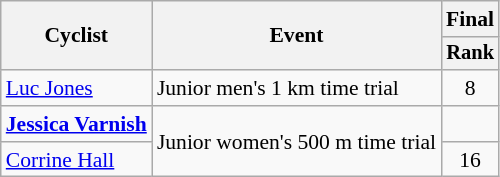<table class="wikitable" style="font-size:90%">
<tr>
<th rowspan="2">Cyclist</th>
<th rowspan="2">Event</th>
<th>Final</th>
</tr>
<tr style="font-size:95%">
<th>Rank</th>
</tr>
<tr align=center>
<td align=left><a href='#'>Luc Jones</a></td>
<td align=left>Junior men's 1 km time trial</td>
<td>8</td>
</tr>
<tr align=center>
<td align=left><strong><a href='#'>Jessica Varnish</a></strong></td>
<td align=left rowspan=2>Junior women's 500 m time trial</td>
<td></td>
</tr>
<tr align=center>
<td align=left><a href='#'>Corrine Hall</a></td>
<td>16</td>
</tr>
</table>
